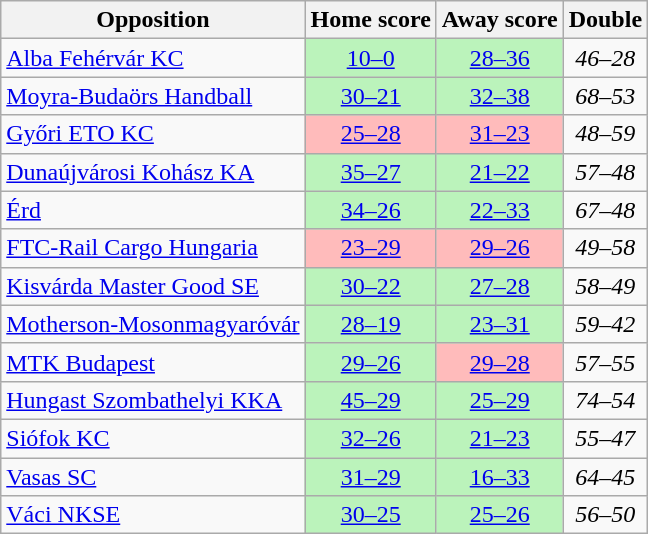<table class="wikitable" style="text-align: center">
<tr>
<th>Opposition</th>
<th>Home score</th>
<th>Away score</th>
<th>Double</th>
</tr>
<tr>
<td align="left"><a href='#'>Alba Fehérvár KC</a></td>
<td bgcolor=#BBF3BB><a href='#'>10–0</a></td>
<td bgcolor=#BBF3BB><a href='#'>28–36</a></td>
<td><em>46–28</em></td>
</tr>
<tr>
<td align="left"><a href='#'>Moyra-Budaörs Handball</a></td>
<td bgcolor=#BBF3BB><a href='#'>30–21</a></td>
<td bgcolor=#BBF3BB><a href='#'>32–38</a></td>
<td><em>68–53</em></td>
</tr>
<tr>
<td align="left"><a href='#'>Győri ETO KC</a></td>
<td bgcolor=#FFBBBB><a href='#'>25–28</a></td>
<td bgcolor=#FFBBBB><a href='#'>31–23</a></td>
<td><em>48–59</em></td>
</tr>
<tr>
<td align="left"><a href='#'>Dunaújvárosi Kohász KA</a></td>
<td bgcolor=#BBF3BB><a href='#'>35–27</a></td>
<td bgcolor=#BBF3BB><a href='#'>21–22</a></td>
<td><em>57–48</em></td>
</tr>
<tr>
<td align="left"><a href='#'>Érd</a></td>
<td bgcolor=#BBF3BB><a href='#'>34–26</a></td>
<td bgcolor=#BBF3BB><a href='#'>22–33</a></td>
<td><em>67–48</em></td>
</tr>
<tr>
<td align="left"><a href='#'>FTC-Rail Cargo Hungaria</a></td>
<td bgcolor=#FFBBBB><a href='#'>23–29</a></td>
<td bgcolor=#FFBBBB><a href='#'>29–26</a></td>
<td><em>49–58</em></td>
</tr>
<tr>
<td align="left"><a href='#'>Kisvárda Master Good SE</a></td>
<td bgcolor=#BBF3BB><a href='#'>30–22</a></td>
<td bgcolor=#BBF3BB><a href='#'>27–28</a></td>
<td><em>58–49</em></td>
</tr>
<tr>
<td align="left"><a href='#'>Motherson-Mosonmagyaróvár</a></td>
<td bgcolor=#BBF3BB><a href='#'>28–19</a></td>
<td bgcolor=#BBF3BB><a href='#'>23–31</a></td>
<td><em>59–42</em></td>
</tr>
<tr>
<td align="left"><a href='#'>MTK Budapest</a></td>
<td bgcolor=#BBF3BB><a href='#'>29–26</a></td>
<td bgcolor=#FFBBBB><a href='#'>29–28</a></td>
<td><em>57–55</em></td>
</tr>
<tr>
<td align="left"><a href='#'>Hungast Szombathelyi KKA</a></td>
<td bgcolor=#BBF3BB><a href='#'>45–29</a></td>
<td bgcolor=#BBF3BB><a href='#'>25–29</a></td>
<td><em>74–54</em></td>
</tr>
<tr>
<td align="left"><a href='#'>Siófok KC</a></td>
<td bgcolor=#BBF3BB><a href='#'>32–26</a></td>
<td bgcolor=#BBF3BB><a href='#'>21–23</a></td>
<td><em>55–47</em></td>
</tr>
<tr>
<td align="left"><a href='#'>Vasas SC</a></td>
<td bgcolor=#BBF3BB><a href='#'>31–29</a></td>
<td bgcolor=#BBF3BB><a href='#'>16–33</a></td>
<td><em>64–45</em></td>
</tr>
<tr>
<td align="left"><a href='#'>Váci NKSE</a></td>
<td bgcolor=#BBF3BB><a href='#'>30–25</a></td>
<td bgcolor=#BBF3BB><a href='#'>25–26</a></td>
<td><em>56–50</em></td>
</tr>
</table>
